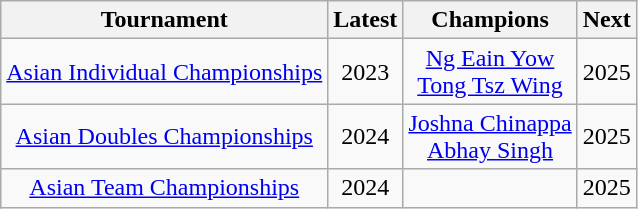<table class="wikitable" style="text-align:center;">
<tr>
<th>Tournament</th>
<th>Latest</th>
<th>Champions</th>
<th>Next</th>
</tr>
<tr>
<td><a href='#'>Asian Individual Championships</a></td>
<td>2023</td>
<td> <a href='#'>Ng Eain Yow</a><br> <a href='#'>Tong Tsz Wing</a></td>
<td>2025</td>
</tr>
<tr>
<td><a href='#'>Asian Doubles Championships</a></td>
<td>2024</td>
<td> <a href='#'>Joshna Chinappa</a><br><a href='#'>Abhay Singh</a></td>
<td>2025</td>
</tr>
<tr>
<td><a href='#'>Asian Team Championships</a></td>
<td>2024</td>
<td><br></td>
<td>2025</td>
</tr>
</table>
